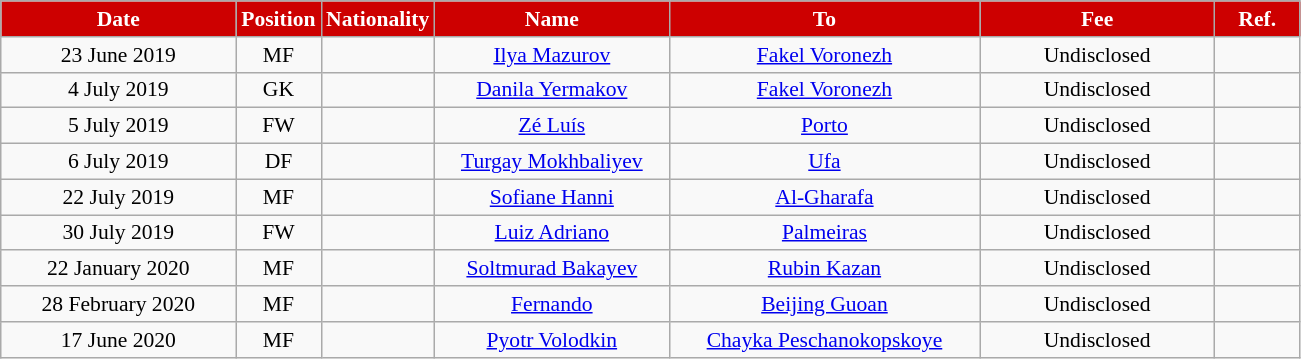<table class="wikitable"  style="text-align:center; font-size:90%; ">
<tr>
<th style="background:#CD0000; color:white; width:150px;">Date</th>
<th style="background:#CD0000; color:white; width:50px;">Position</th>
<th style="background:#CD0000; color:white; width:50px;">Nationality</th>
<th style="background:#CD0000; color:white; width:150px;">Name</th>
<th style="background:#CD0000; color:white; width:200px;">To</th>
<th style="background:#CD0000; color:white; width:150px;">Fee</th>
<th style="background:#CD0000; color:white; width:50px;">Ref.</th>
</tr>
<tr>
<td>23 June 2019</td>
<td>MF</td>
<td></td>
<td><a href='#'>Ilya Mazurov</a></td>
<td><a href='#'>Fakel Voronezh</a></td>
<td>Undisclosed</td>
<td></td>
</tr>
<tr>
<td>4 July 2019</td>
<td>GK</td>
<td></td>
<td><a href='#'>Danila Yermakov</a></td>
<td><a href='#'>Fakel Voronezh</a></td>
<td>Undisclosed</td>
<td></td>
</tr>
<tr>
<td>5 July 2019</td>
<td>FW</td>
<td></td>
<td><a href='#'>Zé Luís</a></td>
<td><a href='#'>Porto</a></td>
<td>Undisclosed</td>
<td></td>
</tr>
<tr>
<td>6 July 2019</td>
<td>DF</td>
<td></td>
<td><a href='#'>Turgay Mokhbaliyev</a></td>
<td><a href='#'>Ufa</a></td>
<td>Undisclosed</td>
<td></td>
</tr>
<tr>
<td>22 July 2019</td>
<td>MF</td>
<td></td>
<td><a href='#'>Sofiane Hanni</a></td>
<td><a href='#'>Al-Gharafa</a></td>
<td>Undisclosed</td>
<td></td>
</tr>
<tr>
<td>30 July 2019</td>
<td>FW</td>
<td></td>
<td><a href='#'>Luiz Adriano</a></td>
<td><a href='#'>Palmeiras</a></td>
<td>Undisclosed</td>
<td></td>
</tr>
<tr>
<td>22 January 2020</td>
<td>MF</td>
<td></td>
<td><a href='#'>Soltmurad Bakayev</a></td>
<td><a href='#'>Rubin Kazan</a></td>
<td>Undisclosed</td>
<td></td>
</tr>
<tr>
<td>28 February 2020</td>
<td>MF</td>
<td></td>
<td><a href='#'>Fernando</a></td>
<td><a href='#'>Beijing Guoan</a></td>
<td>Undisclosed</td>
<td></td>
</tr>
<tr>
<td>17 June 2020</td>
<td>MF</td>
<td></td>
<td><a href='#'>Pyotr Volodkin</a></td>
<td><a href='#'>Chayka Peschanokopskoye</a></td>
<td>Undisclosed</td>
<td></td>
</tr>
</table>
